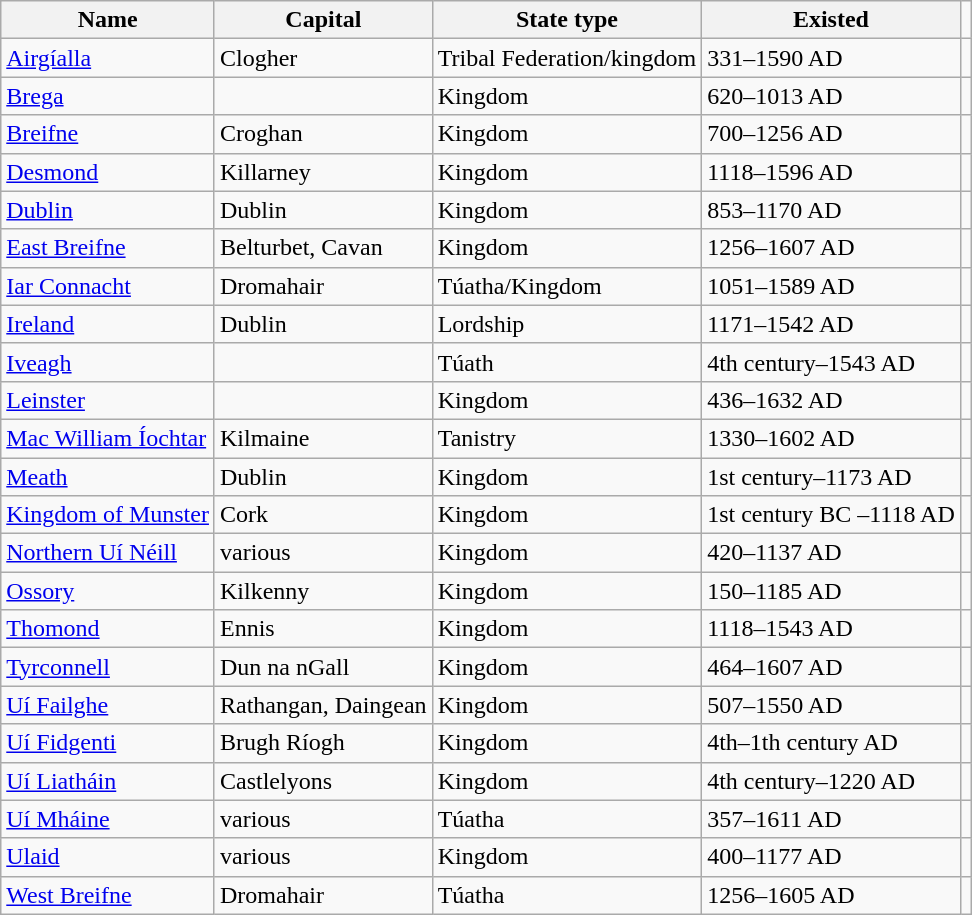<table class="wikitable sortable" border="1">
<tr>
<th>Name</th>
<th>Capital</th>
<th>State type</th>
<th>Existed</th>
</tr>
<tr>
<td><a href='#'>Airgíalla</a></td>
<td>Clogher</td>
<td>Tribal Federation/kingdom</td>
<td>331–1590 AD</td>
<td></td>
</tr>
<tr>
<td><a href='#'>Brega</a></td>
<td></td>
<td>Kingdom</td>
<td>620–1013 AD</td>
<td></td>
</tr>
<tr>
<td><a href='#'>Breifne</a></td>
<td>Croghan</td>
<td>Kingdom</td>
<td>700–1256 AD</td>
<td></td>
</tr>
<tr>
<td><a href='#'>Desmond</a></td>
<td>Killarney</td>
<td>Kingdom</td>
<td>1118–1596 AD</td>
<td></td>
</tr>
<tr>
<td><a href='#'>Dublin</a></td>
<td>Dublin</td>
<td>Kingdom</td>
<td>853–1170 AD</td>
<td></td>
</tr>
<tr>
<td><a href='#'>East Breifne</a></td>
<td>Belturbet, Cavan</td>
<td>Kingdom</td>
<td>1256–1607 AD</td>
<td></td>
</tr>
<tr>
<td><a href='#'>Iar Connacht</a></td>
<td>Dromahair</td>
<td>Túatha/Kingdom</td>
<td>1051–1589 AD</td>
<td></td>
</tr>
<tr>
<td><a href='#'>Ireland</a></td>
<td>Dublin</td>
<td>Lordship</td>
<td>1171–1542 AD</td>
<td></td>
</tr>
<tr>
<td><a href='#'>Iveagh</a></td>
<td></td>
<td>Túath</td>
<td>4th century–1543 AD</td>
<td></td>
</tr>
<tr>
<td><a href='#'>Leinster</a></td>
<td></td>
<td>Kingdom</td>
<td>436–1632 AD</td>
<td></td>
</tr>
<tr>
<td><a href='#'>Mac William Íochtar</a></td>
<td>Kilmaine</td>
<td>Tanistry</td>
<td>1330–1602 AD</td>
<td></td>
</tr>
<tr>
<td><a href='#'>Meath</a></td>
<td>Dublin</td>
<td>Kingdom</td>
<td>1st century–1173 AD</td>
<td></td>
</tr>
<tr>
<td><a href='#'>Kingdom of Munster</a></td>
<td>Cork</td>
<td>Kingdom</td>
<td>1st century BC –1118 AD</td>
<td></td>
</tr>
<tr>
<td><a href='#'>Northern Uí Néill</a></td>
<td>various</td>
<td>Kingdom</td>
<td>420–1137 AD</td>
<td></td>
</tr>
<tr>
<td><a href='#'>Ossory</a></td>
<td>Kilkenny</td>
<td>Kingdom</td>
<td>150–1185 AD</td>
<td></td>
</tr>
<tr>
<td><a href='#'>Thomond</a></td>
<td>Ennis</td>
<td>Kingdom</td>
<td>1118–1543 AD</td>
<td></td>
</tr>
<tr>
<td><a href='#'>Tyrconnell</a></td>
<td>Dun na nGall</td>
<td>Kingdom</td>
<td>464–1607 AD</td>
<td></td>
</tr>
<tr>
<td><a href='#'>Uí Failghe</a></td>
<td>Rathangan, Daingean</td>
<td>Kingdom</td>
<td>507–1550 AD</td>
<td></td>
</tr>
<tr>
<td><a href='#'>Uí Fidgenti</a></td>
<td>Brugh Ríogh</td>
<td>Kingdom</td>
<td>4th–1th century AD</td>
<td></td>
</tr>
<tr>
<td><a href='#'>Uí Liatháin</a></td>
<td>Castlelyons</td>
<td>Kingdom</td>
<td>4th century–1220 AD</td>
<td></td>
</tr>
<tr>
<td><a href='#'>Uí Mháine</a></td>
<td>various</td>
<td>Túatha</td>
<td>357–1611 AD</td>
<td></td>
</tr>
<tr>
<td><a href='#'>Ulaid</a></td>
<td>various</td>
<td>Kingdom</td>
<td>400–1177 AD</td>
<td></td>
</tr>
<tr>
<td><a href='#'>West Breifne</a></td>
<td>Dromahair</td>
<td>Túatha</td>
<td>1256–1605 AD</td>
<td></td>
</tr>
</table>
